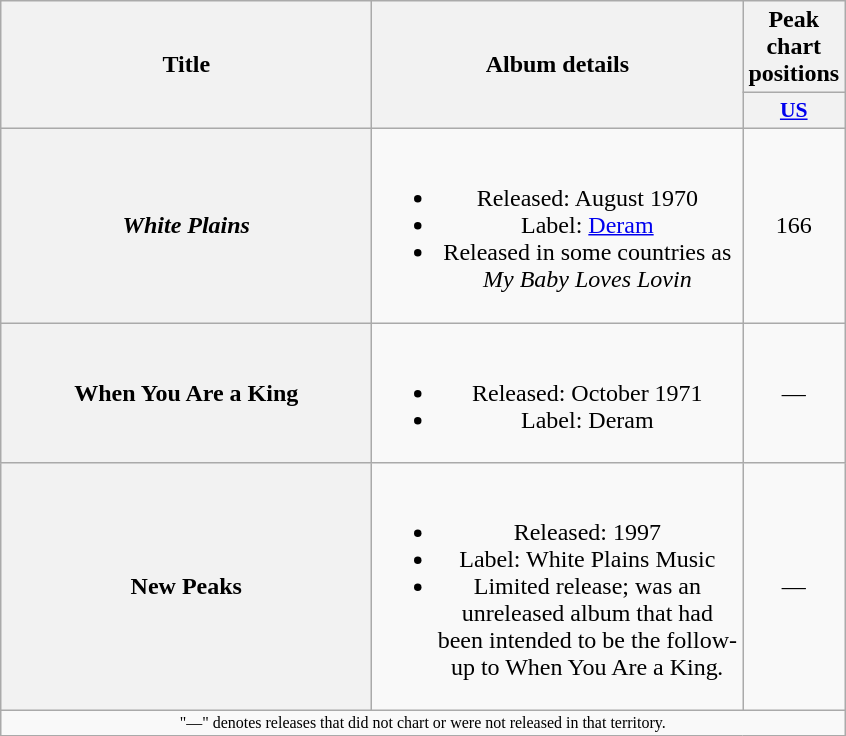<table class="wikitable plainrowheaders" style="text-align:center;">
<tr>
<th rowspan="2" scope="col" style="width:15em;">Title</th>
<th rowspan="2" scope="col" style="width:15em;">Album details</th>
<th>Peak chart positions</th>
</tr>
<tr>
<th scope="col" style="width:2em;font-size:90%;"><a href='#'>US</a><br></th>
</tr>
<tr>
<th scope="row"><em>White Plains</em></th>
<td><br><ul><li>Released: August 1970</li><li>Label: <a href='#'>Deram</a></li><li>Released in some countries as <em>My Baby Loves Lovin<strong></li></ul></td>
<td>166</td>
</tr>
<tr>
<th scope="row"></em>When You Are a King<em></th>
<td><br><ul><li>Released: October 1971</li><li>Label: Deram</li></ul></td>
<td>—</td>
</tr>
<tr>
<th scope="row"></em>New Peaks<em></th>
<td><br><ul><li>Released: 1997</li><li>Label: White Plains Music</li><li>Limited release; was an unreleased album that had been intended to be the follow-up to </em>When You Are a King<em>.</li></ul></td>
<td>—</td>
</tr>
<tr>
<td colspan="3" style="font-size:8pt">"—" denotes releases that did not chart or were not released in that territory.</td>
</tr>
</table>
